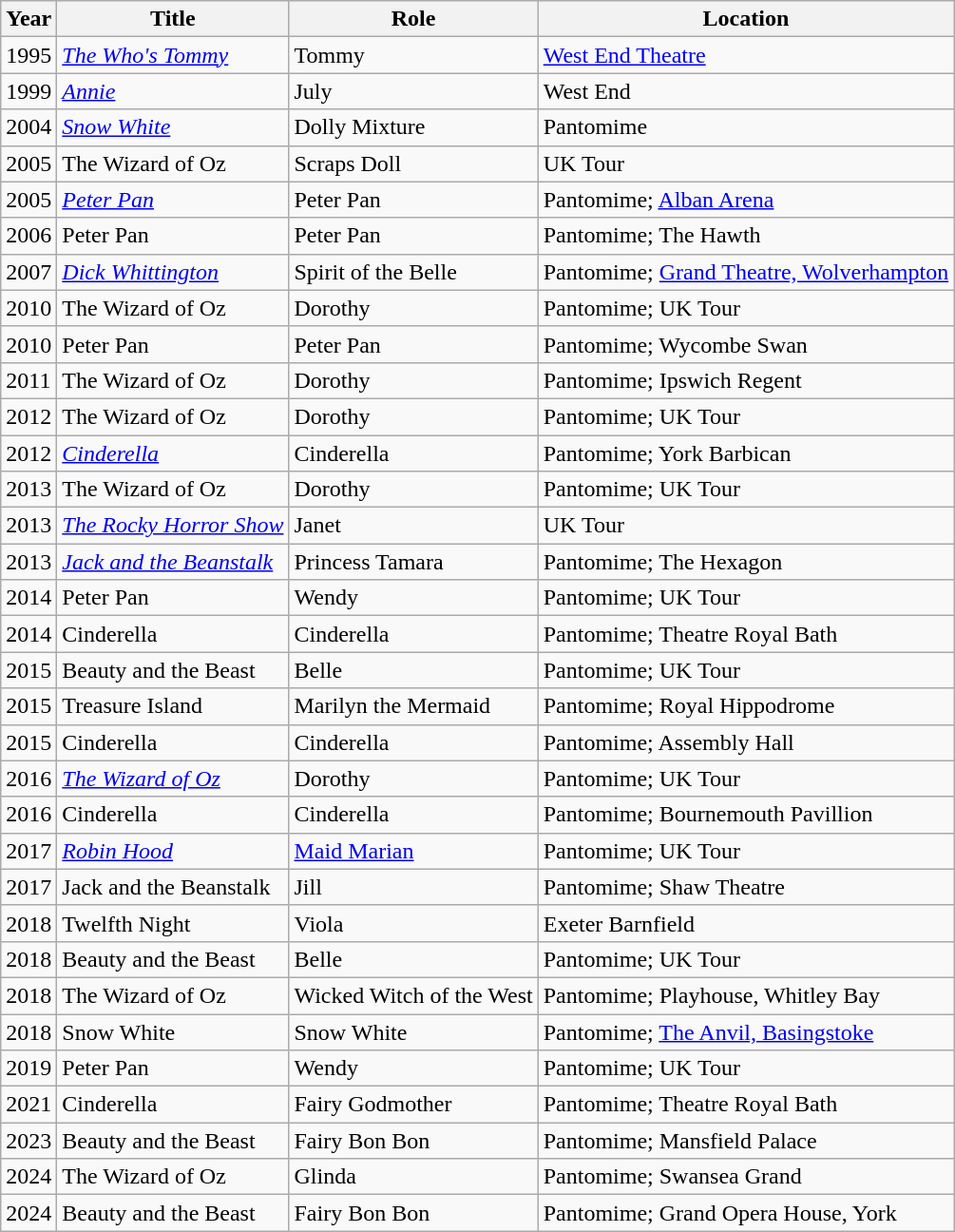<table class="wikitable">
<tr>
<th>Year</th>
<th>Title</th>
<th>Role</th>
<th>Location</th>
</tr>
<tr>
<td>1995</td>
<td><em><a href='#'>The Who's Tommy</a></em></td>
<td>Tommy</td>
<td><a href='#'>West End Theatre</a></td>
</tr>
<tr>
<td>1999</td>
<td><a href='#'><em>Annie</em></a></td>
<td>July</td>
<td>West End</td>
</tr>
<tr>
<td>2004</td>
<td><em><a href='#'>Snow White</a></em></td>
<td>Dolly Mixture</td>
<td>Pantomime</td>
</tr>
<tr>
<td>2005</td>
<td>The Wizard of Oz</td>
<td>Scraps Doll</td>
<td>UK Tour</td>
</tr>
<tr>
<td>2005</td>
<td><a href='#'><em>Peter Pan</em></a></td>
<td>Peter Pan</td>
<td>Pantomime; <a href='#'>Alban Arena</a></td>
</tr>
<tr>
<td>2006</td>
<td>Peter Pan</td>
<td>Peter Pan</td>
<td>Pantomime; The Hawth</td>
</tr>
<tr>
<td>2007</td>
<td><em><a href='#'>Dick Whittington</a></em></td>
<td>Spirit of the Belle</td>
<td>Pantomime; <a href='#'>Grand Theatre, Wolverhampton</a></td>
</tr>
<tr>
<td>2010</td>
<td>The Wizard of Oz</td>
<td>Dorothy</td>
<td>Pantomime; UK Tour</td>
</tr>
<tr>
<td>2010</td>
<td>Peter Pan</td>
<td>Peter Pan</td>
<td>Pantomime; Wycombe Swan</td>
</tr>
<tr>
<td>2011</td>
<td>The Wizard of Oz</td>
<td>Dorothy</td>
<td>Pantomime; Ipswich Regent</td>
</tr>
<tr>
<td>2012</td>
<td>The Wizard of Oz</td>
<td>Dorothy</td>
<td>Pantomime; UK Tour</td>
</tr>
<tr>
<td>2012</td>
<td><em><a href='#'>Cinderella</a></em></td>
<td>Cinderella</td>
<td>Pantomime; York Barbican</td>
</tr>
<tr>
<td>2013</td>
<td>The Wizard of Oz</td>
<td>Dorothy</td>
<td>Pantomime; UK Tour</td>
</tr>
<tr>
<td>2013</td>
<td><em><a href='#'>The Rocky Horror Show</a></em></td>
<td>Janet</td>
<td>UK Tour</td>
</tr>
<tr>
<td>2013</td>
<td><em><a href='#'>Jack and the Beanstalk</a></em></td>
<td>Princess Tamara</td>
<td>Pantomime; The Hexagon</td>
</tr>
<tr>
<td>2014</td>
<td>Peter Pan</td>
<td>Wendy</td>
<td>Pantomime; UK Tour</td>
</tr>
<tr>
<td>2014</td>
<td>Cinderella</td>
<td>Cinderella</td>
<td>Pantomime; Theatre Royal Bath</td>
</tr>
<tr>
<td>2015</td>
<td>Beauty and the Beast</td>
<td>Belle</td>
<td>Pantomime; UK Tour</td>
</tr>
<tr>
<td>2015</td>
<td>Treasure Island</td>
<td>Marilyn the Mermaid</td>
<td>Pantomime; Royal Hippodrome</td>
</tr>
<tr>
<td>2015</td>
<td>Cinderella</td>
<td>Cinderella</td>
<td>Pantomime; Assembly Hall</td>
</tr>
<tr>
<td>2016</td>
<td><a href='#'><em>The Wizard of Oz</em></a></td>
<td>Dorothy</td>
<td>Pantomime; UK Tour</td>
</tr>
<tr>
<td>2016</td>
<td>Cinderella</td>
<td>Cinderella</td>
<td>Pantomime; Bournemouth Pavillion</td>
</tr>
<tr>
<td>2017</td>
<td><em><a href='#'>Robin Hood</a></em></td>
<td><a href='#'>Maid Marian</a></td>
<td>Pantomime; UK Tour</td>
</tr>
<tr>
<td>2017</td>
<td>Jack and the Beanstalk</td>
<td>Jill</td>
<td>Pantomime; Shaw Theatre</td>
</tr>
<tr>
<td>2018</td>
<td>Twelfth Night</td>
<td>Viola</td>
<td>Exeter Barnfield</td>
</tr>
<tr>
<td>2018</td>
<td>Beauty and the Beast</td>
<td>Belle</td>
<td>Pantomime; UK Tour</td>
</tr>
<tr>
<td>2018</td>
<td>The Wizard of Oz</td>
<td>Wicked Witch of the West</td>
<td>Pantomime; Playhouse, Whitley Bay</td>
</tr>
<tr>
<td>2018</td>
<td>Snow White</td>
<td>Snow White</td>
<td>Pantomime; <a href='#'>The Anvil, Basingstoke</a></td>
</tr>
<tr>
<td>2019</td>
<td>Peter Pan</td>
<td>Wendy</td>
<td>Pantomime; UK Tour</td>
</tr>
<tr>
<td>2021</td>
<td>Cinderella</td>
<td>Fairy Godmother</td>
<td>Pantomime; Theatre Royal Bath</td>
</tr>
<tr>
<td>2023</td>
<td>Beauty and the Beast</td>
<td>Fairy Bon Bon</td>
<td>Pantomime; Mansfield Palace</td>
</tr>
<tr>
<td>2024</td>
<td>The Wizard of Oz</td>
<td>Glinda</td>
<td>Pantomime; Swansea Grand</td>
</tr>
<tr>
<td>2024</td>
<td>Beauty and the Beast</td>
<td>Fairy Bon Bon</td>
<td>Pantomime; Grand Opera House, York</td>
</tr>
</table>
